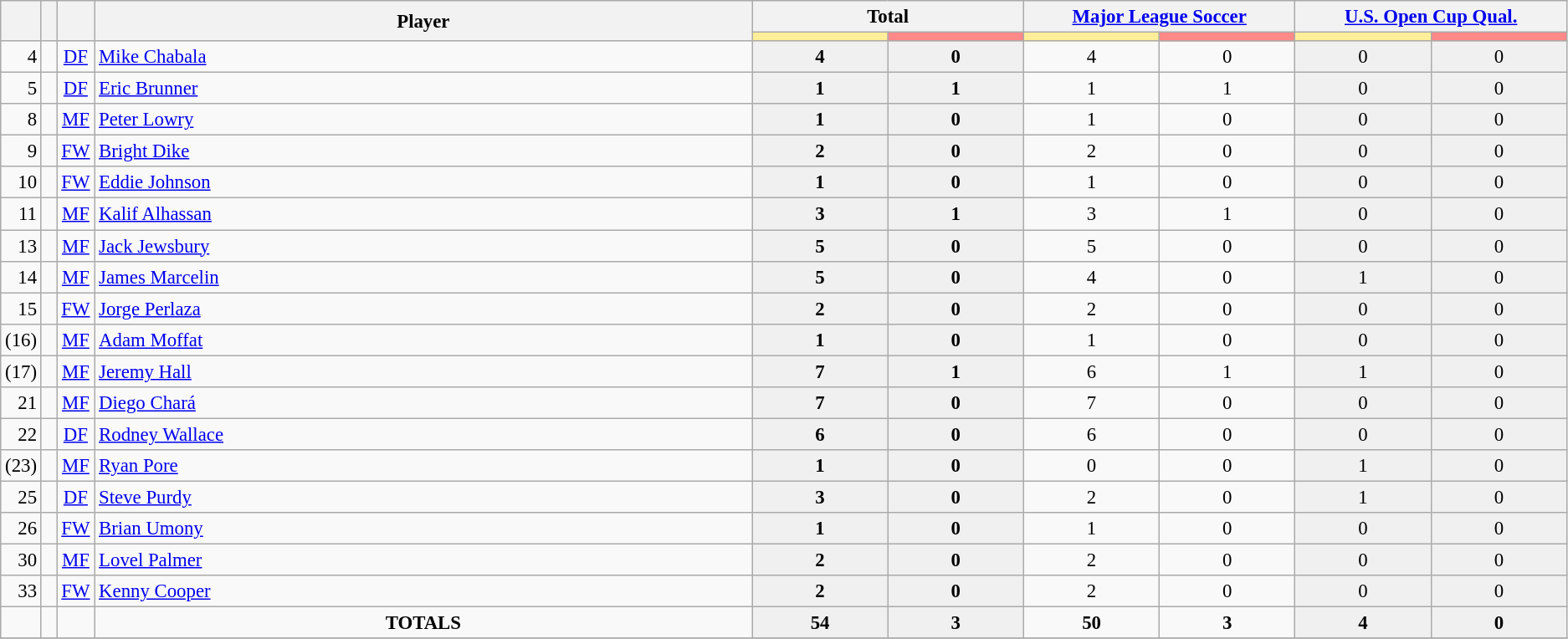<table class="wikitable" style="font-size:95%; text-align:center;">
<tr>
<th rowspan="2" width="1%"></th>
<th rowspan="2" width="1%"></th>
<th rowspan="2" width="1%"></th>
<th rowspan="2" width="42%">Player</th>
<th colspan="2">Total</th>
<th colspan="2"><a href='#'>Major League Soccer</a></th>
<th colspan="2"><a href='#'>U.S. Open Cup Qual.</a></th>
</tr>
<tr>
<th width=60 style="background: #FFEE99"></th>
<th width=60 style="background: #FF8888"></th>
<th width=60 style="background: #FFEE99"></th>
<th width=60 style="background: #FF8888"></th>
<th width=60 style="background: #FFEE99"></th>
<th width=60 style="background: #FF8888"></th>
</tr>
<tr>
<td style="text-align: right;">4</td>
<td></td>
<td><a href='#'>DF</a></td>
<td style="text-align: left;"><a href='#'>Mike Chabala</a></td>
<td style="background: #F0F0F0;"><strong>4</strong></td>
<td style="background: #F0F0F0;"><strong>0</strong></td>
<td>4</td>
<td>0</td>
<td style="background: #F0F0F0;">0</td>
<td style="background: #F0F0F0;">0</td>
</tr>
<tr>
<td style="text-align: right;">5</td>
<td></td>
<td><a href='#'>DF</a></td>
<td style="text-align: left;"><a href='#'>Eric Brunner</a></td>
<td style="background: #F0F0F0;"><strong>1</strong></td>
<td style="background: #F0F0F0;"><strong>1</strong></td>
<td>1</td>
<td>1</td>
<td style="background: #F0F0F0;">0</td>
<td style="background: #F0F0F0;">0</td>
</tr>
<tr>
<td style="text-align: right;">8</td>
<td></td>
<td><a href='#'>MF</a></td>
<td style="text-align: left;"><a href='#'>Peter Lowry</a></td>
<td style="background: #F0F0F0;"><strong>1</strong></td>
<td style="background: #F0F0F0;"><strong>0</strong></td>
<td>1</td>
<td>0</td>
<td style="background: #F0F0F0;">0</td>
<td style="background: #F0F0F0;">0</td>
</tr>
<tr>
<td style="text-align: right;">9</td>
<td></td>
<td><a href='#'>FW</a></td>
<td style="text-align: left;"><a href='#'>Bright Dike</a></td>
<td style="background: #F0F0F0;"><strong>2</strong></td>
<td style="background: #F0F0F0;"><strong>0</strong></td>
<td>2</td>
<td>0</td>
<td style="background: #F0F0F0;">0</td>
<td style="background: #F0F0F0;">0</td>
</tr>
<tr>
<td style="text-align: right;">10</td>
<td></td>
<td><a href='#'>FW</a></td>
<td style="text-align: left;"><a href='#'>Eddie Johnson</a></td>
<td style="background: #F0F0F0;"><strong>1</strong></td>
<td style="background: #F0F0F0;"><strong>0</strong></td>
<td>1</td>
<td>0</td>
<td style="background: #F0F0F0;">0</td>
<td style="background: #F0F0F0;">0</td>
</tr>
<tr>
<td style="text-align: right;">11</td>
<td></td>
<td><a href='#'>MF</a></td>
<td style="text-align: left;"><a href='#'>Kalif Alhassan</a></td>
<td style="background: #F0F0F0;"><strong>3</strong></td>
<td style="background: #F0F0F0;"><strong>1</strong></td>
<td>3</td>
<td>1</td>
<td style="background: #F0F0F0;">0</td>
<td style="background: #F0F0F0;">0</td>
</tr>
<tr>
<td style="text-align: right;">13</td>
<td></td>
<td><a href='#'>MF</a></td>
<td style="text-align: left;"><a href='#'>Jack Jewsbury</a></td>
<td style="background: #F0F0F0;"><strong>5</strong></td>
<td style="background: #F0F0F0;"><strong>0</strong></td>
<td>5</td>
<td>0</td>
<td style="background: #F0F0F0;">0</td>
<td style="background: #F0F0F0;">0</td>
</tr>
<tr>
<td style="text-align: right;">14</td>
<td></td>
<td><a href='#'>MF</a></td>
<td style="text-align: left;"><a href='#'>James Marcelin</a></td>
<td style="background: #F0F0F0;"><strong>5</strong></td>
<td style="background: #F0F0F0;"><strong>0</strong></td>
<td>4</td>
<td>0</td>
<td style="background: #F0F0F0;">1</td>
<td style="background: #F0F0F0;">0</td>
</tr>
<tr>
<td style="text-align: right;">15</td>
<td></td>
<td><a href='#'>FW</a></td>
<td style="text-align: left;"><a href='#'>Jorge Perlaza</a></td>
<td style="background: #F0F0F0;"><strong>2</strong></td>
<td style="background: #F0F0F0;"><strong>0</strong></td>
<td>2</td>
<td>0</td>
<td style="background: #F0F0F0;">0</td>
<td style="background: #F0F0F0;">0</td>
</tr>
<tr>
<td style="text-align: right;">(16)</td>
<td></td>
<td><a href='#'>MF</a></td>
<td style="text-align: left;"><a href='#'>Adam Moffat</a></td>
<td style="background: #F0F0F0;"><strong>1</strong></td>
<td style="background: #F0F0F0;"><strong>0</strong></td>
<td>1</td>
<td>0</td>
<td style="background: #F0F0F0;">0</td>
<td style="background: #F0F0F0;">0</td>
</tr>
<tr>
<td style="text-align: right;">(17)</td>
<td></td>
<td><a href='#'>MF</a></td>
<td style="text-align: left;"><a href='#'>Jeremy Hall</a></td>
<td style="background: #F0F0F0;"><strong>7</strong></td>
<td style="background: #F0F0F0;"><strong>1</strong></td>
<td>6</td>
<td>1</td>
<td style="background: #F0F0F0;">1</td>
<td style="background: #F0F0F0;">0</td>
</tr>
<tr>
<td style="text-align: right;">21</td>
<td></td>
<td><a href='#'>MF</a></td>
<td style="text-align: left;"><a href='#'>Diego Chará</a></td>
<td style="background: #F0F0F0;"><strong>7</strong></td>
<td style="background: #F0F0F0;"><strong>0</strong></td>
<td>7</td>
<td>0</td>
<td style="background: #F0F0F0;">0</td>
<td style="background: #F0F0F0;">0</td>
</tr>
<tr>
<td style="text-align: right;">22</td>
<td></td>
<td><a href='#'>DF</a></td>
<td style="text-align: left;"><a href='#'>Rodney Wallace</a></td>
<td style="background: #F0F0F0;"><strong>6</strong></td>
<td style="background: #F0F0F0;"><strong>0</strong></td>
<td>6</td>
<td>0</td>
<td style="background: #F0F0F0;">0</td>
<td style="background: #F0F0F0;">0</td>
</tr>
<tr>
<td style="text-align: right;">(23)</td>
<td></td>
<td><a href='#'>MF</a></td>
<td style="text-align: left;"><a href='#'>Ryan Pore</a></td>
<td style="background: #F0F0F0;"><strong>1</strong></td>
<td style="background: #F0F0F0;"><strong>0</strong></td>
<td>0</td>
<td>0</td>
<td style="background: #F0F0F0;">1</td>
<td style="background: #F0F0F0;">0</td>
</tr>
<tr>
<td style="text-align: right;">25</td>
<td></td>
<td><a href='#'>DF</a></td>
<td style="text-align: left;"><a href='#'>Steve Purdy</a></td>
<td style="background: #F0F0F0;"><strong>3</strong></td>
<td style="background: #F0F0F0;"><strong>0</strong></td>
<td>2</td>
<td>0</td>
<td style="background: #F0F0F0;">1</td>
<td style="background: #F0F0F0;">0</td>
</tr>
<tr>
<td style="text-align: right;">26</td>
<td></td>
<td><a href='#'>FW</a></td>
<td style="text-align: left;"><a href='#'>Brian Umony</a></td>
<td style="background: #F0F0F0;"><strong>1</strong></td>
<td style="background: #F0F0F0;"><strong>0</strong></td>
<td>1</td>
<td>0</td>
<td style="background: #F0F0F0;">0</td>
<td style="background: #F0F0F0;">0</td>
</tr>
<tr>
<td style="text-align: right;">30</td>
<td></td>
<td><a href='#'>MF</a></td>
<td style="text-align: left;"><a href='#'>Lovel Palmer</a></td>
<td style="background: #F0F0F0;"><strong>2</strong></td>
<td style="background: #F0F0F0;"><strong>0</strong></td>
<td>2</td>
<td>0</td>
<td style="background: #F0F0F0;">0</td>
<td style="background: #F0F0F0;">0</td>
</tr>
<tr>
<td style="text-align: right;">33</td>
<td></td>
<td><a href='#'>FW</a></td>
<td style="text-align: left;"><a href='#'>Kenny Cooper</a></td>
<td style="background: #F0F0F0;"><strong>2</strong></td>
<td style="background: #F0F0F0;"><strong>0</strong></td>
<td>2</td>
<td>0</td>
<td style="background: #F0F0F0;">0</td>
<td style="background: #F0F0F0;">0</td>
</tr>
<tr>
<td></td>
<td></td>
<td></td>
<td><strong>TOTALS</strong></td>
<td style="background: #F0F0F0;"><strong>54</strong></td>
<td style="background: #F0F0F0;"><strong>3</strong></td>
<td><strong>50</strong></td>
<td><strong>3</strong></td>
<td style="background: #F0F0F0;"><strong>4</strong></td>
<td style="background: #F0F0F0;"><strong>0</strong></td>
</tr>
<tr>
</tr>
</table>
